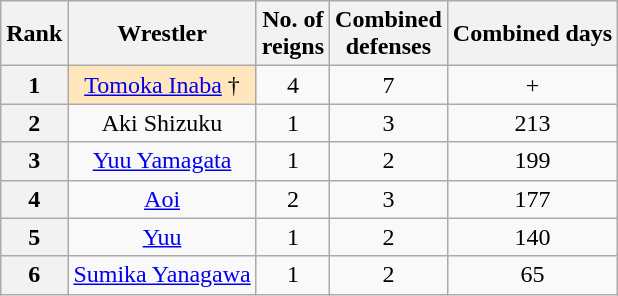<table class="wikitable sortable" style="text-align: center">
<tr>
<th>Rank</th>
<th>Wrestler</th>
<th>No. of<br>reigns</th>
<th>Combined<br>defenses</th>
<th>Combined days</th>
</tr>
<tr>
<th>1</th>
<td style="background-color:#FFE6BD"><a href='#'>Tomoka Inaba</a> †</td>
<td>4</td>
<td>7</td>
<td>+</td>
</tr>
<tr>
<th>2</th>
<td>Aki Shizuku</td>
<td>1</td>
<td>3</td>
<td>213</td>
</tr>
<tr>
<th>3</th>
<td><a href='#'>Yuu Yamagata</a></td>
<td>1</td>
<td>2</td>
<td>199</td>
</tr>
<tr>
<th>4</th>
<td><a href='#'>Aoi</a></td>
<td>2</td>
<td>3</td>
<td>177</td>
</tr>
<tr>
<th>5</th>
<td><a href='#'>Yuu</a></td>
<td>1</td>
<td>2</td>
<td>140</td>
</tr>
<tr>
<th>6</th>
<td><a href='#'>Sumika Yanagawa</a></td>
<td>1</td>
<td>2</td>
<td>65</td>
</tr>
</table>
